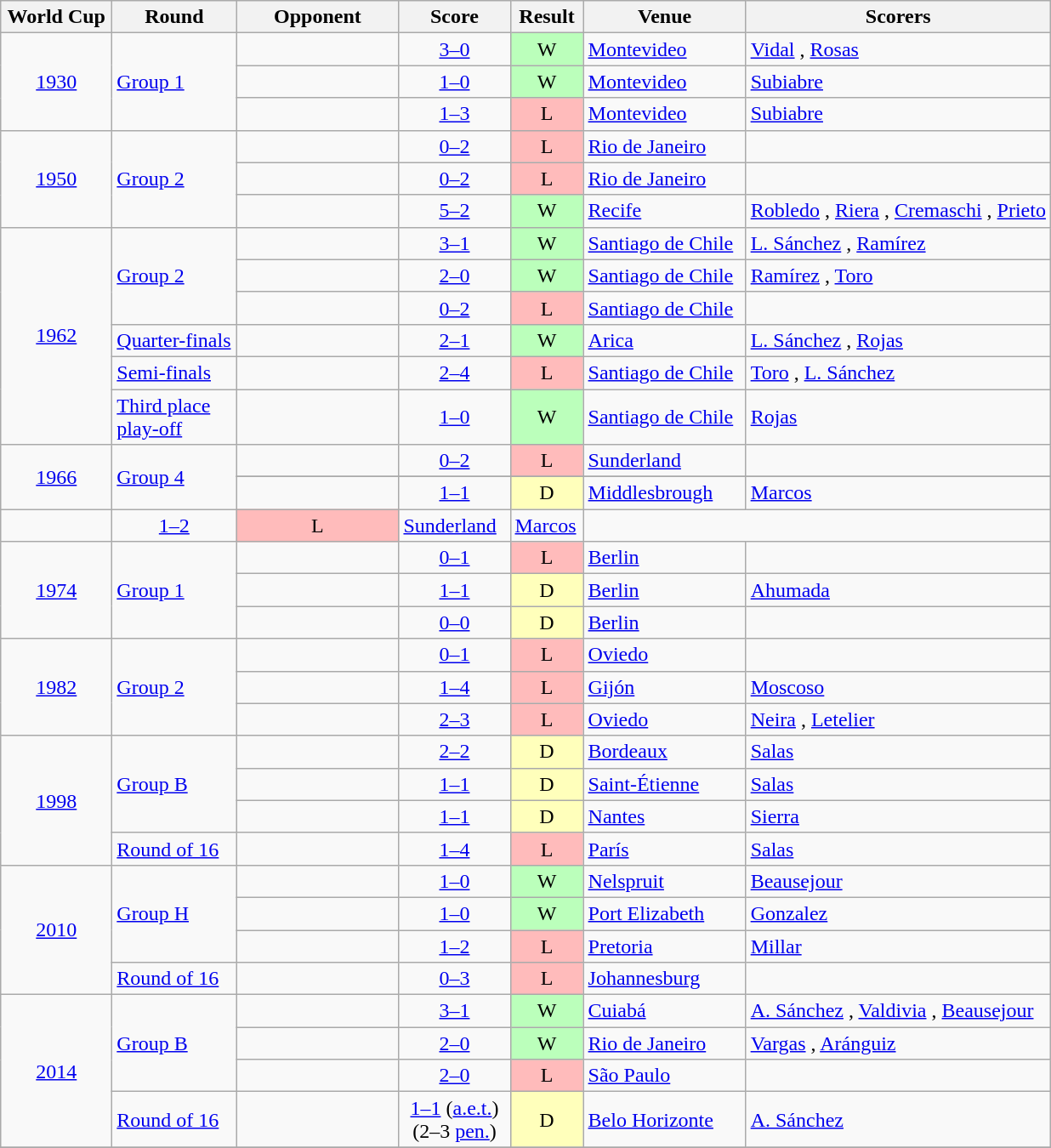<table class="wikitable sortable" style="text-align:left;">
<tr>
<th width=80>World Cup</th>
<th width=90>Round</th>
<th width=120>Opponent</th>
<th width=80>Score</th>
<th width=50>Result</th>
<th width=120>Venue</th>
<th>Scorers</th>
</tr>
<tr>
<td rowspan="3" align=center><a href='#'>1930</a></td>
<td rowspan="3"><a href='#'>Group 1</a></td>
<td></td>
<td align=center><a href='#'>3–0</a></td>
<td align=center bgcolor="#bbffbb">W</td>
<td><a href='#'>Montevideo</a></td>
<td><a href='#'>Vidal</a> , <a href='#'>Rosas</a> </td>
</tr>
<tr>
<td></td>
<td align=center><a href='#'>1–0</a></td>
<td align=center bgcolor="#bbffbb">W</td>
<td><a href='#'>Montevideo</a></td>
<td><a href='#'>Subiabre</a> </td>
</tr>
<tr>
<td></td>
<td align=center><a href='#'>1–3</a></td>
<td align=center bgcolor="#ffbbbb">L</td>
<td><a href='#'>Montevideo</a></td>
<td><a href='#'>Subiabre</a> </td>
</tr>
<tr>
<td rowspan="3" align=center><a href='#'>1950</a></td>
<td rowspan="3"><a href='#'>Group 2</a></td>
<td></td>
<td align=center><a href='#'>0–2</a></td>
<td align=center bgcolor="#ffbbbb">L</td>
<td><a href='#'>Rio de Janeiro</a></td>
<td></td>
</tr>
<tr>
<td></td>
<td align=center><a href='#'>0–2</a></td>
<td align=center bgcolor="#ffbbbb">L</td>
<td><a href='#'>Rio de Janeiro</a></td>
<td></td>
</tr>
<tr>
<td></td>
<td align=center><a href='#'>5–2</a></td>
<td align=center bgcolor="#bbffbb">W</td>
<td><a href='#'>Recife</a></td>
<td><a href='#'>Robledo</a> , <a href='#'>Riera</a> , <a href='#'>Cremaschi</a> , <a href='#'>Prieto</a> </td>
</tr>
<tr>
<td rowspan="6" align=center><a href='#'>1962</a></td>
<td rowspan="3"><a href='#'>Group 2</a></td>
<td></td>
<td align=center><a href='#'>3–1</a></td>
<td align=center bgcolor="#bbffbb">W</td>
<td><a href='#'>Santiago de Chile</a></td>
<td><a href='#'>L. Sánchez</a> , <a href='#'>Ramírez</a> </td>
</tr>
<tr>
<td></td>
<td align=center><a href='#'>2–0</a></td>
<td align=center bgcolor="#bbffbb">W</td>
<td><a href='#'>Santiago de Chile</a></td>
<td><a href='#'>Ramírez</a> , <a href='#'>Toro</a> </td>
</tr>
<tr>
<td></td>
<td align=center><a href='#'>0–2</a></td>
<td align=center bgcolor="#ffbbbb">L</td>
<td><a href='#'>Santiago de Chile</a></td>
<td></td>
</tr>
<tr>
<td><a href='#'>Quarter-finals</a></td>
<td></td>
<td align=center><a href='#'>2–1</a></td>
<td align=center bgcolor="#bbffbb">W</td>
<td><a href='#'>Arica</a></td>
<td><a href='#'>L. Sánchez</a> , <a href='#'>Rojas</a> </td>
</tr>
<tr>
<td><a href='#'>Semi-finals</a></td>
<td></td>
<td align=center><a href='#'>2–4</a></td>
<td align=center bgcolor="#ffbbbb">L</td>
<td><a href='#'>Santiago de Chile</a></td>
<td><a href='#'>Toro</a> , <a href='#'>L. Sánchez</a> </td>
</tr>
<tr>
<td><a href='#'>Third place play-off</a></td>
<td></td>
<td align=center><a href='#'>1–0</a></td>
<td align=center bgcolor="#bbffbb">W</td>
<td><a href='#'>Santiago de Chile</a></td>
<td><a href='#'>Rojas</a> </td>
</tr>
<tr>
<td rowspan="3" align=center><a href='#'>1966</a></td>
<td rowspan="3"><a href='#'>Group 4</a></td>
<td></td>
<td align=center><a href='#'>0–2</a></td>
<td align=center bgcolor="#ffbbbb">L</td>
<td><a href='#'>Sunderland</a></td>
<td></td>
</tr>
<tr>
</tr>
<tr>
<td></td>
<td align=center><a href='#'>1–1</a></td>
<td align=center bgcolor="#ffffbb">D</td>
<td><a href='#'>Middlesbrough</a></td>
<td><a href='#'>Marcos</a> </td>
</tr>
<tr>
<td></td>
<td align=center><a href='#'>1–2</a></td>
<td align=center bgcolor="#ffbbbb">L</td>
<td><a href='#'>Sunderland</a></td>
<td><a href='#'>Marcos</a> </td>
</tr>
<tr>
<td rowspan="3" align=center><a href='#'>1974</a></td>
<td rowspan="3"><a href='#'>Group 1</a></td>
<td></td>
<td align=center><a href='#'>0–1</a></td>
<td align=center bgcolor="#ffbbbb">L</td>
<td><a href='#'>Berlin</a></td>
<td></td>
</tr>
<tr>
<td></td>
<td align=center><a href='#'>1–1</a></td>
<td align=center bgcolor="#ffffbb">D</td>
<td><a href='#'>Berlin</a></td>
<td><a href='#'>Ahumada</a> </td>
</tr>
<tr>
<td></td>
<td align=center><a href='#'>0–0</a></td>
<td align=center bgcolor="#ffffbb">D</td>
<td><a href='#'>Berlin</a></td>
<td></td>
</tr>
<tr>
<td rowspan="3" align=center><a href='#'>1982</a></td>
<td rowspan="3"><a href='#'>Group 2</a></td>
<td></td>
<td align=center><a href='#'>0–1</a></td>
<td align=center bgcolor="#ffbbbb">L</td>
<td><a href='#'>Oviedo</a></td>
<td></td>
</tr>
<tr>
<td></td>
<td align=center><a href='#'>1–4</a></td>
<td align=center bgcolor="#ffbbbb">L</td>
<td><a href='#'>Gijón</a></td>
<td><a href='#'>Moscoso</a> </td>
</tr>
<tr>
<td></td>
<td align=center><a href='#'>2–3</a></td>
<td align=center bgcolor="#ffbbbb">L</td>
<td><a href='#'>Oviedo</a></td>
<td><a href='#'>Neira</a> , <a href='#'>Letelier</a> </td>
</tr>
<tr>
<td rowspan="4" align=center><a href='#'>1998</a></td>
<td rowspan="3"><a href='#'>Group B</a></td>
<td></td>
<td align=center><a href='#'>2–2</a></td>
<td align=center bgcolor="#ffffbb">D</td>
<td><a href='#'>Bordeaux</a></td>
<td><a href='#'>Salas</a> </td>
</tr>
<tr>
<td></td>
<td align=center><a href='#'>1–1</a></td>
<td align=center bgcolor="#ffffbb">D</td>
<td><a href='#'>Saint-Étienne</a></td>
<td><a href='#'>Salas</a> </td>
</tr>
<tr>
<td></td>
<td align=center><a href='#'>1–1</a></td>
<td align=center bgcolor="#ffffbb">D</td>
<td><a href='#'>Nantes</a></td>
<td><a href='#'>Sierra</a> </td>
</tr>
<tr>
<td><a href='#'>Round of 16</a></td>
<td></td>
<td align=center><a href='#'>1–4</a></td>
<td align=center bgcolor="#ffbbbb">L</td>
<td><a href='#'>París</a></td>
<td><a href='#'>Salas</a> </td>
</tr>
<tr>
<td rowspan="4" align=center><a href='#'>2010</a></td>
<td rowspan="3"><a href='#'>Group H</a></td>
<td></td>
<td align=center><a href='#'>1–0</a></td>
<td align=center bgcolor="#bbffbb">W</td>
<td><a href='#'>Nelspruit</a></td>
<td><a href='#'>Beausejour</a> </td>
</tr>
<tr>
<td></td>
<td align=center><a href='#'>1–0</a></td>
<td align=center bgcolor="#bbffbb">W</td>
<td><a href='#'>Port Elizabeth</a></td>
<td><a href='#'>Gonzalez</a> </td>
</tr>
<tr>
<td></td>
<td align=center><a href='#'>1–2</a></td>
<td align=center bgcolor="#ffbbbb">L</td>
<td><a href='#'>Pretoria</a></td>
<td><a href='#'>Millar</a> </td>
</tr>
<tr>
<td><a href='#'>Round of 16</a></td>
<td></td>
<td align=center><a href='#'>0–3</a></td>
<td align=center bgcolor="#ffbbbb">L</td>
<td><a href='#'>Johannesburg</a></td>
<td></td>
</tr>
<tr>
<td rowspan="4" align=center><a href='#'>2014</a></td>
<td rowspan="3"><a href='#'>Group B</a></td>
<td></td>
<td align=center><a href='#'>3–1</a></td>
<td align=center bgcolor="#bbffbb">W</td>
<td><a href='#'>Cuiabá</a></td>
<td><a href='#'>A. Sánchez</a> , <a href='#'>Valdivia</a> , <a href='#'>Beausejour</a> </td>
</tr>
<tr>
<td></td>
<td align=center><a href='#'>2–0</a></td>
<td align=center bgcolor="#bbffbb">W</td>
<td><a href='#'>Rio de Janeiro</a></td>
<td><a href='#'>Vargas</a> , <a href='#'>Aránguiz</a> </td>
</tr>
<tr>
<td></td>
<td align=center><a href='#'>2–0</a></td>
<td align=center bgcolor="#ffbbbb">L</td>
<td><a href='#'>São Paulo</a></td>
<td></td>
</tr>
<tr>
<td><a href='#'>Round of 16</a></td>
<td></td>
<td align=center><a href='#'>1–1</a> (<a href='#'>a.e.t.</a>) (2–3 <a href='#'>pen.</a>)</td>
<td align=center bgcolor="#ffffbb">D</td>
<td><a href='#'>Belo Horizonte</a></td>
<td><a href='#'>A. Sánchez</a> </td>
</tr>
<tr>
</tr>
</table>
